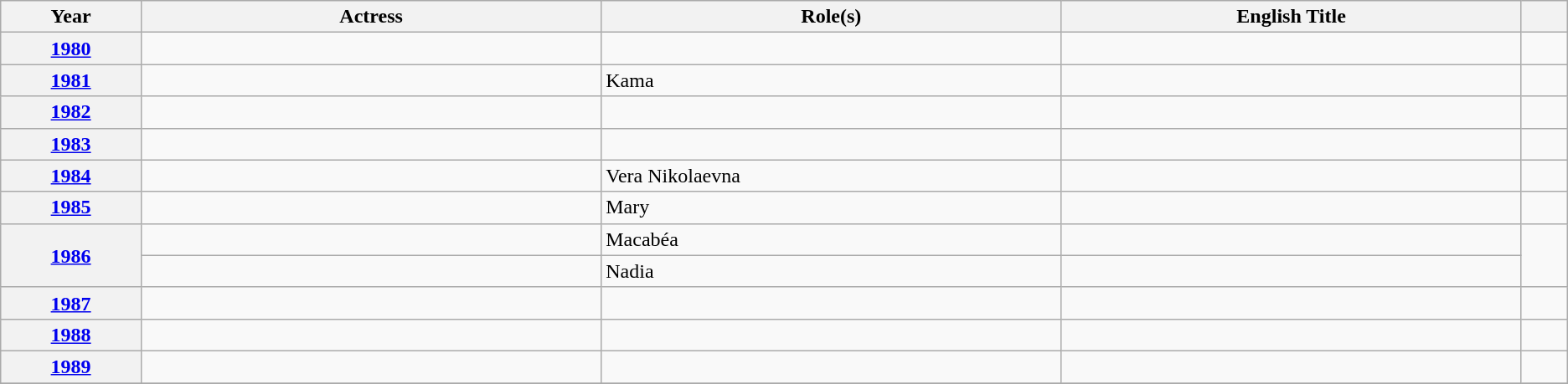<table class="wikitable unsortable">
<tr>
<th scope="col" style="width:3%;">Year</th>
<th scope="col" style="width:10%;">Actress</th>
<th scope="col" style="width:10%;">Role(s)</th>
<th scope="col" style="width:10%;">English Title</th>
<th scope="col" style="width:1%;" class="unsortable"></th>
</tr>
<tr>
<th scope="row" style="text-align:center"><a href='#'>1980</a></th>
<td></td>
<td></td>
<td colspan="1"></td>
<td style="text-align:center;"></td>
</tr>
<tr>
<th scope="row", style="text-align:center;"><a href='#'>1981</a></th>
<td></td>
<td>Kama</td>
<td></td>
<td style="text-align:center;"></td>
</tr>
<tr>
<th scope="row", style="text-align:center;"><a href='#'>1982</a></th>
<td></td>
<td></td>
<td colspan="1"></td>
<td style="text-align:center;"></td>
</tr>
<tr>
<th scope="row", style="text-align:center;"><a href='#'>1983</a></th>
<td></td>
<td></td>
<td></td>
<td style="text-align:center;"></td>
</tr>
<tr>
<th scope="row", style="text-align:center;"><a href='#'>1984</a></th>
<td></td>
<td>Vera Nikolaevna</td>
<td></td>
<td style="text-align:center;"></td>
</tr>
<tr>
<th scope="row", style="text-align:center;"><a href='#'>1985</a></th>
<td></td>
<td>Mary</td>
<td colspan="1"></td>
<td style="text-align:center;"></td>
</tr>
<tr>
<th scope="row", rowspan="2" style="text-align:center;"><a href='#'>1986</a></th>
<td></td>
<td>Macabéa</td>
<td></td>
<td rowspan="2" style="text-align:center;"></td>
</tr>
<tr>
<td></td>
<td>Nadia</td>
<td></td>
</tr>
<tr>
<th scope="row", style="text-align:center;"><a href='#'>1987</a></th>
<td></td>
<td></td>
<td colspan="1"></td>
<td style="text-align:center;"></td>
</tr>
<tr>
<th scope="row", style="text-align:center;"><a href='#'>1988</a></th>
<td></td>
<td></td>
<td colspan="1"></td>
<td style="text-align:center;"></td>
</tr>
<tr>
<th scope="row", style="text-align:center;"><a href='#'>1989</a></th>
<td></td>
<td></td>
<td colspan="1"></td>
<td style="text-align:center;"></td>
</tr>
<tr>
</tr>
</table>
